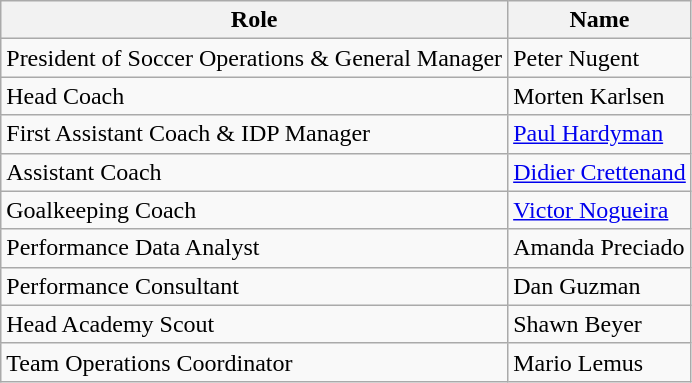<table class="wikitable">
<tr>
<th>Role</th>
<th>Name</th>
</tr>
<tr>
<td>President of Soccer Operations & General Manager</td>
<td>Peter Nugent</td>
</tr>
<tr>
<td>Head Coach</td>
<td>Morten Karlsen</td>
</tr>
<tr>
<td>First Assistant Coach & IDP Manager</td>
<td><a href='#'>Paul Hardyman</a></td>
</tr>
<tr>
<td>Assistant Coach</td>
<td><a href='#'>Didier Crettenand</a></td>
</tr>
<tr>
<td>Goalkeeping Coach</td>
<td><a href='#'>Victor Nogueira</a></td>
</tr>
<tr>
<td>Performance Data Analyst</td>
<td>Amanda Preciado</td>
</tr>
<tr>
<td>Performance Consultant</td>
<td>Dan Guzman</td>
</tr>
<tr>
<td>Head Academy Scout</td>
<td>Shawn Beyer</td>
</tr>
<tr>
<td>Team Operations Coordinator</td>
<td>Mario Lemus</td>
</tr>
</table>
